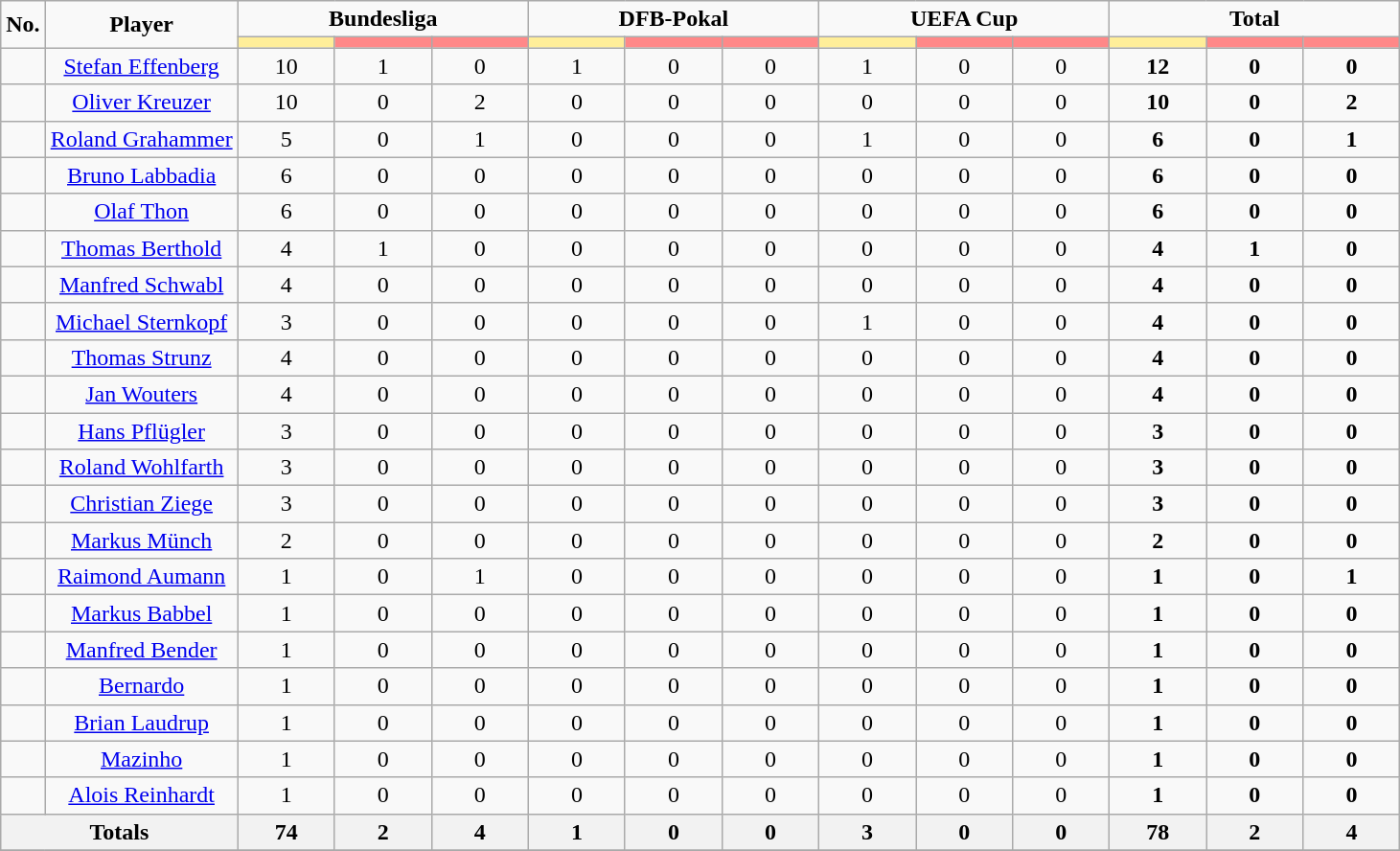<table class="wikitable" style="text-align:center;">
<tr style="text-align:center;">
<td rowspan="2"><strong>No.</strong></td>
<td rowspan="2"><strong>Player</strong></td>
<td colspan="3"><strong>Bundesliga</strong></td>
<td colspan="3"><strong>DFB-Pokal</strong></td>
<td colspan="3"><strong>UEFA Cup</strong></td>
<td colspan="3"><strong>Total</strong></td>
</tr>
<tr>
<th style="width:60px; background:#fe9;"></th>
<th style="width:60px; background:#ff8888;"></th>
<th style="width:60px; background:#ff8888;"></th>
<th style="width:60px; background:#fe9;"></th>
<th style="width:60px; background:#ff8888;"></th>
<th style="width:60px; background:#ff8888;"></th>
<th style="width:60px; background:#fe9;"></th>
<th style="width:60px; background:#ff8888;"></th>
<th style="width:60px; background:#ff8888;"></th>
<th style="width:60px; background:#fe9;"></th>
<th style="width:60px; background:#ff8888;"></th>
<th style="width:60px; background:#ff8888;"></th>
</tr>
<tr>
<td></td>
<td><a href='#'>Stefan Effenberg</a></td>
<td>10</td>
<td>1</td>
<td>0</td>
<td>1</td>
<td>0</td>
<td>0</td>
<td>1</td>
<td>0</td>
<td>0</td>
<td><strong>12</strong></td>
<td><strong>0</strong></td>
<td><strong>0</strong></td>
</tr>
<tr>
<td></td>
<td><a href='#'>Oliver Kreuzer</a></td>
<td>10</td>
<td>0</td>
<td>2</td>
<td>0</td>
<td>0</td>
<td>0</td>
<td>0</td>
<td>0</td>
<td>0</td>
<td><strong>10</strong></td>
<td><strong>0</strong></td>
<td><strong>2</strong></td>
</tr>
<tr>
<td></td>
<td><a href='#'>Roland Grahammer</a></td>
<td>5</td>
<td>0</td>
<td>1</td>
<td>0</td>
<td>0</td>
<td>0</td>
<td>1</td>
<td>0</td>
<td>0</td>
<td><strong>6</strong></td>
<td><strong>0</strong></td>
<td><strong>1</strong></td>
</tr>
<tr>
<td></td>
<td><a href='#'>Bruno Labbadia</a></td>
<td>6</td>
<td>0</td>
<td>0</td>
<td>0</td>
<td>0</td>
<td>0</td>
<td>0</td>
<td>0</td>
<td>0</td>
<td><strong>6</strong></td>
<td><strong>0</strong></td>
<td><strong>0</strong></td>
</tr>
<tr>
<td></td>
<td><a href='#'>Olaf Thon</a></td>
<td>6</td>
<td>0</td>
<td>0</td>
<td>0</td>
<td>0</td>
<td>0</td>
<td>0</td>
<td>0</td>
<td>0</td>
<td><strong>6</strong></td>
<td><strong>0</strong></td>
<td><strong>0</strong></td>
</tr>
<tr>
<td></td>
<td><a href='#'>Thomas Berthold</a></td>
<td>4</td>
<td>1</td>
<td>0</td>
<td>0</td>
<td>0</td>
<td>0</td>
<td>0</td>
<td>0</td>
<td>0</td>
<td><strong>4</strong></td>
<td><strong>1</strong></td>
<td><strong>0</strong></td>
</tr>
<tr>
<td></td>
<td><a href='#'>Manfred Schwabl</a></td>
<td>4</td>
<td>0</td>
<td>0</td>
<td>0</td>
<td>0</td>
<td>0</td>
<td>0</td>
<td>0</td>
<td>0</td>
<td><strong>4</strong></td>
<td><strong>0</strong></td>
<td><strong>0</strong></td>
</tr>
<tr>
<td></td>
<td><a href='#'>Michael Sternkopf</a></td>
<td>3</td>
<td>0</td>
<td>0</td>
<td>0</td>
<td>0</td>
<td>0</td>
<td>1</td>
<td>0</td>
<td>0</td>
<td><strong>4</strong></td>
<td><strong>0</strong></td>
<td><strong>0</strong></td>
</tr>
<tr>
<td></td>
<td><a href='#'>Thomas Strunz</a></td>
<td>4</td>
<td>0</td>
<td>0</td>
<td>0</td>
<td>0</td>
<td>0</td>
<td>0</td>
<td>0</td>
<td>0</td>
<td><strong>4</strong></td>
<td><strong>0</strong></td>
<td><strong>0</strong></td>
</tr>
<tr>
<td></td>
<td><a href='#'>Jan Wouters</a></td>
<td>4</td>
<td>0</td>
<td>0</td>
<td>0</td>
<td>0</td>
<td>0</td>
<td>0</td>
<td>0</td>
<td>0</td>
<td><strong>4</strong></td>
<td><strong>0</strong></td>
<td><strong>0</strong></td>
</tr>
<tr>
<td></td>
<td><a href='#'>Hans Pflügler</a></td>
<td>3</td>
<td>0</td>
<td>0</td>
<td>0</td>
<td>0</td>
<td>0</td>
<td>0</td>
<td>0</td>
<td>0</td>
<td><strong>3</strong></td>
<td><strong>0</strong></td>
<td><strong>0</strong></td>
</tr>
<tr>
<td></td>
<td><a href='#'>Roland Wohlfarth</a></td>
<td>3</td>
<td>0</td>
<td>0</td>
<td>0</td>
<td>0</td>
<td>0</td>
<td>0</td>
<td>0</td>
<td>0</td>
<td><strong>3</strong></td>
<td><strong>0</strong></td>
<td><strong>0</strong></td>
</tr>
<tr>
<td></td>
<td><a href='#'>Christian Ziege</a></td>
<td>3</td>
<td>0</td>
<td>0</td>
<td>0</td>
<td>0</td>
<td>0</td>
<td>0</td>
<td>0</td>
<td>0</td>
<td><strong>3</strong></td>
<td><strong>0</strong></td>
<td><strong>0</strong></td>
</tr>
<tr>
<td></td>
<td><a href='#'>Markus Münch</a></td>
<td>2</td>
<td>0</td>
<td>0</td>
<td>0</td>
<td>0</td>
<td>0</td>
<td>0</td>
<td>0</td>
<td>0</td>
<td><strong>2</strong></td>
<td><strong>0</strong></td>
<td><strong>0</strong></td>
</tr>
<tr>
<td></td>
<td><a href='#'>Raimond Aumann</a></td>
<td>1</td>
<td>0</td>
<td>1</td>
<td>0</td>
<td>0</td>
<td>0</td>
<td>0</td>
<td>0</td>
<td>0</td>
<td><strong>1</strong></td>
<td><strong>0</strong></td>
<td><strong>1</strong></td>
</tr>
<tr>
<td></td>
<td><a href='#'>Markus Babbel</a></td>
<td>1</td>
<td>0</td>
<td>0</td>
<td>0</td>
<td>0</td>
<td>0</td>
<td>0</td>
<td>0</td>
<td>0</td>
<td><strong>1</strong></td>
<td><strong>0</strong></td>
<td><strong>0</strong></td>
</tr>
<tr>
<td></td>
<td><a href='#'>Manfred Bender</a></td>
<td>1</td>
<td>0</td>
<td>0</td>
<td>0</td>
<td>0</td>
<td>0</td>
<td>0</td>
<td>0</td>
<td>0</td>
<td><strong>1</strong></td>
<td><strong>0</strong></td>
<td><strong>0</strong></td>
</tr>
<tr>
<td></td>
<td><a href='#'>Bernardo</a></td>
<td>1</td>
<td>0</td>
<td>0</td>
<td>0</td>
<td>0</td>
<td>0</td>
<td>0</td>
<td>0</td>
<td>0</td>
<td><strong>1</strong></td>
<td><strong>0</strong></td>
<td><strong>0</strong></td>
</tr>
<tr>
<td></td>
<td><a href='#'>Brian Laudrup</a></td>
<td>1</td>
<td>0</td>
<td>0</td>
<td>0</td>
<td>0</td>
<td>0</td>
<td>0</td>
<td>0</td>
<td>0</td>
<td><strong>1</strong></td>
<td><strong>0</strong></td>
<td><strong>0</strong></td>
</tr>
<tr>
<td></td>
<td><a href='#'>Mazinho</a></td>
<td>1</td>
<td>0</td>
<td>0</td>
<td>0</td>
<td>0</td>
<td>0</td>
<td>0</td>
<td>0</td>
<td>0</td>
<td><strong>1</strong></td>
<td><strong>0</strong></td>
<td><strong>0</strong></td>
</tr>
<tr>
<td></td>
<td><a href='#'>Alois Reinhardt</a></td>
<td>1</td>
<td>0</td>
<td>0</td>
<td>0</td>
<td>0</td>
<td>0</td>
<td>0</td>
<td>0</td>
<td>0</td>
<td><strong>1</strong></td>
<td><strong>0</strong></td>
<td><strong>0</strong></td>
</tr>
<tr>
<th colspan="2">Totals</th>
<th>74</th>
<th>2</th>
<th>4</th>
<th>1</th>
<th>0</th>
<th>0</th>
<th>3</th>
<th>0</th>
<th>0</th>
<th>78</th>
<th>2</th>
<th>4</th>
</tr>
<tr>
</tr>
</table>
